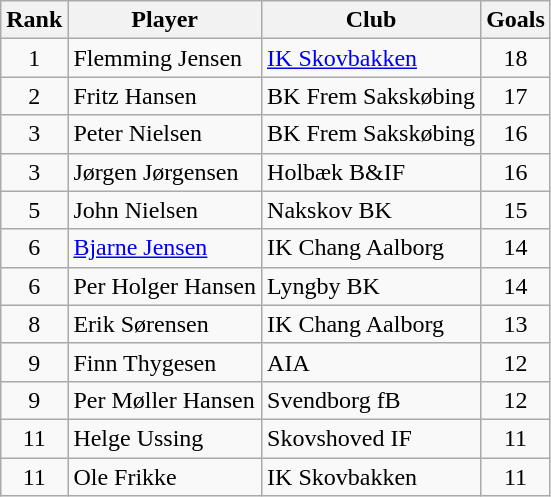<table class="wikitable" style="text-align:center">
<tr>
<th>Rank</th>
<th>Player</th>
<th>Club</th>
<th>Goals</th>
</tr>
<tr>
<td>1</td>
<td align="left"> Flemming Jensen</td>
<td align="left"><a href='#'>IK Skovbakken</a></td>
<td>18</td>
</tr>
<tr>
<td>2</td>
<td align="left"> Fritz Hansen</td>
<td align="left">BK Frem Sakskøbing</td>
<td>17</td>
</tr>
<tr>
<td>3</td>
<td align="left"> Peter Nielsen</td>
<td align="left">BK Frem Sakskøbing</td>
<td>16</td>
</tr>
<tr>
<td>3</td>
<td align="left"> Jørgen Jørgensen</td>
<td align="left">Holbæk B&IF</td>
<td>16</td>
</tr>
<tr>
<td>5</td>
<td align="left"> John Nielsen</td>
<td align="left">Nakskov BK</td>
<td>15</td>
</tr>
<tr>
<td>6</td>
<td align="left"> <a href='#'>Bjarne Jensen</a></td>
<td align="left">IK Chang Aalborg</td>
<td>14</td>
</tr>
<tr>
<td>6</td>
<td align="left"> Per Holger Hansen</td>
<td align="left">Lyngby BK</td>
<td>14</td>
</tr>
<tr>
<td>8</td>
<td align="left"> Erik Sørensen</td>
<td align="left">IK Chang Aalborg</td>
<td>13</td>
</tr>
<tr>
<td>9</td>
<td align="left"> Finn Thygesen</td>
<td align="left">AIA</td>
<td>12</td>
</tr>
<tr>
<td>9</td>
<td align="left"> Per Møller Hansen</td>
<td align="left">Svendborg fB</td>
<td>12</td>
</tr>
<tr>
<td>11</td>
<td align="left"> Helge Ussing </td>
<td align="left">Skovshoved IF</td>
<td>11</td>
</tr>
<tr>
<td>11</td>
<td align="left"> Ole Frikke</td>
<td align="left">IK Skovbakken</td>
<td>11</td>
</tr>
</table>
